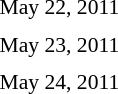<table style="font-size:90%">
<tr>
<td colspan=3>May 22, 2011</td>
</tr>
<tr>
<td width=150 align=right><strong></strong></td>
<td width=100 align=center></td>
<td width=150></td>
</tr>
<tr>
<td colspan=3>May 23, 2011</td>
</tr>
<tr>
<td align=right></td>
<td align=center></td>
<td><strong></strong></td>
</tr>
<tr>
<td colspan=3>May 24, 2011</td>
</tr>
<tr>
<td align=right><strong></strong></td>
<td align=center></td>
<td></td>
</tr>
</table>
